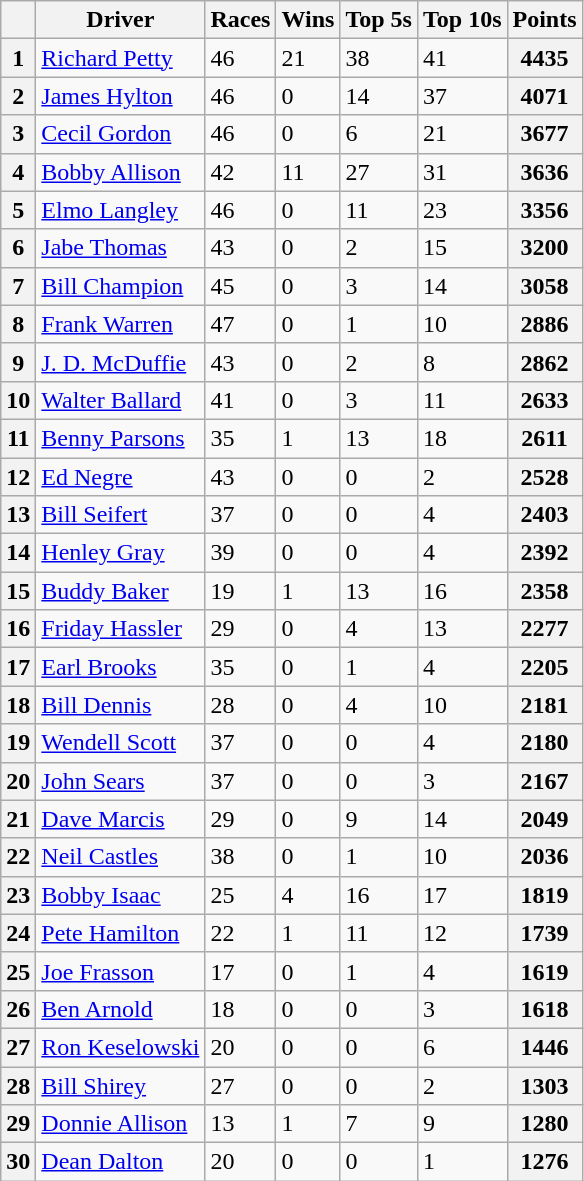<table class="wikitable">
<tr>
<th></th>
<th>Driver</th>
<th>Races</th>
<th>Wins</th>
<th>Top 5s</th>
<th>Top 10s</th>
<th>Points</th>
</tr>
<tr>
<th>1</th>
<td><a href='#'>Richard Petty</a></td>
<td>46</td>
<td>21</td>
<td>38</td>
<td>41</td>
<th>4435</th>
</tr>
<tr>
<th>2</th>
<td><a href='#'>James Hylton</a></td>
<td>46</td>
<td>0</td>
<td>14</td>
<td>37</td>
<th>4071</th>
</tr>
<tr>
<th>3</th>
<td><a href='#'>Cecil Gordon</a></td>
<td>46</td>
<td>0</td>
<td>6</td>
<td>21</td>
<th>3677</th>
</tr>
<tr>
<th>4</th>
<td><a href='#'>Bobby Allison</a></td>
<td>42</td>
<td>11</td>
<td>27</td>
<td>31</td>
<th>3636</th>
</tr>
<tr>
<th>5</th>
<td><a href='#'>Elmo Langley</a></td>
<td>46</td>
<td>0</td>
<td>11</td>
<td>23</td>
<th>3356</th>
</tr>
<tr>
<th>6</th>
<td><a href='#'>Jabe Thomas</a></td>
<td>43</td>
<td>0</td>
<td>2</td>
<td>15</td>
<th>3200</th>
</tr>
<tr>
<th>7</th>
<td><a href='#'>Bill Champion</a></td>
<td>45</td>
<td>0</td>
<td>3</td>
<td>14</td>
<th>3058</th>
</tr>
<tr>
<th>8</th>
<td><a href='#'>Frank Warren</a></td>
<td>47</td>
<td>0</td>
<td>1</td>
<td>10</td>
<th>2886</th>
</tr>
<tr>
<th>9</th>
<td><a href='#'>J. D. McDuffie</a></td>
<td>43</td>
<td>0</td>
<td>2</td>
<td>8</td>
<th>2862</th>
</tr>
<tr>
<th>10</th>
<td><a href='#'>Walter Ballard</a></td>
<td>41</td>
<td>0</td>
<td>3</td>
<td>11</td>
<th>2633</th>
</tr>
<tr>
<th>11</th>
<td><a href='#'>Benny Parsons</a></td>
<td>35</td>
<td>1</td>
<td>13</td>
<td>18</td>
<th>2611</th>
</tr>
<tr>
<th>12</th>
<td><a href='#'>Ed Negre</a></td>
<td>43</td>
<td>0</td>
<td>0</td>
<td>2</td>
<th>2528</th>
</tr>
<tr>
<th>13</th>
<td><a href='#'>Bill Seifert</a></td>
<td>37</td>
<td>0</td>
<td>0</td>
<td>4</td>
<th>2403</th>
</tr>
<tr>
<th>14</th>
<td><a href='#'>Henley Gray</a></td>
<td>39</td>
<td>0</td>
<td>0</td>
<td>4</td>
<th>2392</th>
</tr>
<tr>
<th>15</th>
<td><a href='#'>Buddy Baker</a></td>
<td>19</td>
<td>1</td>
<td>13</td>
<td>16</td>
<th>2358</th>
</tr>
<tr>
<th>16</th>
<td><a href='#'>Friday Hassler</a></td>
<td>29</td>
<td>0</td>
<td>4</td>
<td>13</td>
<th>2277</th>
</tr>
<tr>
<th>17</th>
<td><a href='#'>Earl Brooks</a></td>
<td>35</td>
<td>0</td>
<td>1</td>
<td>4</td>
<th>2205</th>
</tr>
<tr>
<th>18</th>
<td><a href='#'>Bill Dennis</a></td>
<td>28</td>
<td>0</td>
<td>4</td>
<td>10</td>
<th>2181</th>
</tr>
<tr>
<th>19</th>
<td><a href='#'>Wendell Scott</a></td>
<td>37</td>
<td>0</td>
<td>0</td>
<td>4</td>
<th>2180</th>
</tr>
<tr>
<th>20</th>
<td><a href='#'>John Sears</a></td>
<td>37</td>
<td>0</td>
<td>0</td>
<td>3</td>
<th>2167</th>
</tr>
<tr>
<th>21</th>
<td><a href='#'>Dave Marcis</a></td>
<td>29</td>
<td>0</td>
<td>9</td>
<td>14</td>
<th>2049</th>
</tr>
<tr>
<th>22</th>
<td><a href='#'>Neil Castles</a></td>
<td>38</td>
<td>0</td>
<td>1</td>
<td>10</td>
<th>2036</th>
</tr>
<tr>
<th>23</th>
<td><a href='#'>Bobby Isaac</a></td>
<td>25</td>
<td>4</td>
<td>16</td>
<td>17</td>
<th>1819</th>
</tr>
<tr>
<th>24</th>
<td><a href='#'>Pete Hamilton</a></td>
<td>22</td>
<td>1</td>
<td>11</td>
<td>12</td>
<th>1739</th>
</tr>
<tr>
<th>25</th>
<td><a href='#'>Joe Frasson</a></td>
<td>17</td>
<td>0</td>
<td>1</td>
<td>4</td>
<th>1619</th>
</tr>
<tr>
<th>26</th>
<td><a href='#'>Ben Arnold</a></td>
<td>18</td>
<td>0</td>
<td>0</td>
<td>3</td>
<th>1618</th>
</tr>
<tr>
<th>27</th>
<td><a href='#'>Ron Keselowski</a></td>
<td>20</td>
<td>0</td>
<td>0</td>
<td>6</td>
<th>1446</th>
</tr>
<tr>
<th>28</th>
<td><a href='#'>Bill Shirey</a></td>
<td>27</td>
<td>0</td>
<td>0</td>
<td>2</td>
<th>1303</th>
</tr>
<tr>
<th>29</th>
<td><a href='#'>Donnie Allison</a></td>
<td>13</td>
<td>1</td>
<td>7</td>
<td>9</td>
<th>1280</th>
</tr>
<tr>
<th>30</th>
<td><a href='#'>Dean Dalton</a></td>
<td>20</td>
<td>0</td>
<td>0</td>
<td>1</td>
<th>1276</th>
</tr>
</table>
